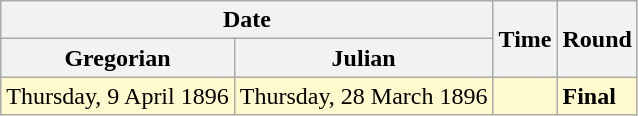<table class="wikitable">
<tr>
<th colspan=2>Date</th>
<th rowspan=2>Time</th>
<th rowspan=2>Round</th>
</tr>
<tr>
<th>Gregorian</th>
<th>Julian</th>
</tr>
<tr style=background:lemonchiffon>
<td>Thursday, 9 April 1896</td>
<td>Thursday, 28 March 1896</td>
<td></td>
<td><strong>Final</strong></td>
</tr>
</table>
